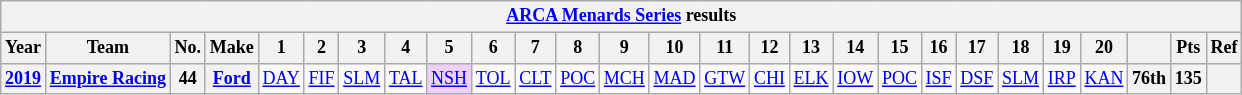<table class="wikitable" style="text-align:center; font-size:75%">
<tr>
<th colspan=48><a href='#'>ARCA Menards Series</a> results</th>
</tr>
<tr>
<th>Year</th>
<th>Team</th>
<th>No.</th>
<th>Make</th>
<th>1</th>
<th>2</th>
<th>3</th>
<th>4</th>
<th>5</th>
<th>6</th>
<th>7</th>
<th>8</th>
<th>9</th>
<th>10</th>
<th>11</th>
<th>12</th>
<th>13</th>
<th>14</th>
<th>15</th>
<th>16</th>
<th>17</th>
<th>18</th>
<th>19</th>
<th>20</th>
<th></th>
<th>Pts</th>
<th>Ref</th>
</tr>
<tr>
<th><a href='#'>2019</a></th>
<th><a href='#'>Empire Racing</a></th>
<th>44</th>
<th><a href='#'>Ford</a></th>
<td><a href='#'>DAY</a></td>
<td><a href='#'>FIF</a></td>
<td><a href='#'>SLM</a></td>
<td><a href='#'>TAL</a></td>
<td style="background:#EFCFFF;"><a href='#'>NSH</a><br></td>
<td><a href='#'>TOL</a></td>
<td><a href='#'>CLT</a></td>
<td><a href='#'>POC</a></td>
<td><a href='#'>MCH</a></td>
<td><a href='#'>MAD</a></td>
<td><a href='#'>GTW</a></td>
<td><a href='#'>CHI</a></td>
<td><a href='#'>ELK</a></td>
<td><a href='#'>IOW</a></td>
<td><a href='#'>POC</a></td>
<td><a href='#'>ISF</a></td>
<td><a href='#'>DSF</a></td>
<td><a href='#'>SLM</a></td>
<td><a href='#'>IRP</a></td>
<td><a href='#'>KAN</a></td>
<th>76th</th>
<th>135</th>
<th></th>
</tr>
</table>
